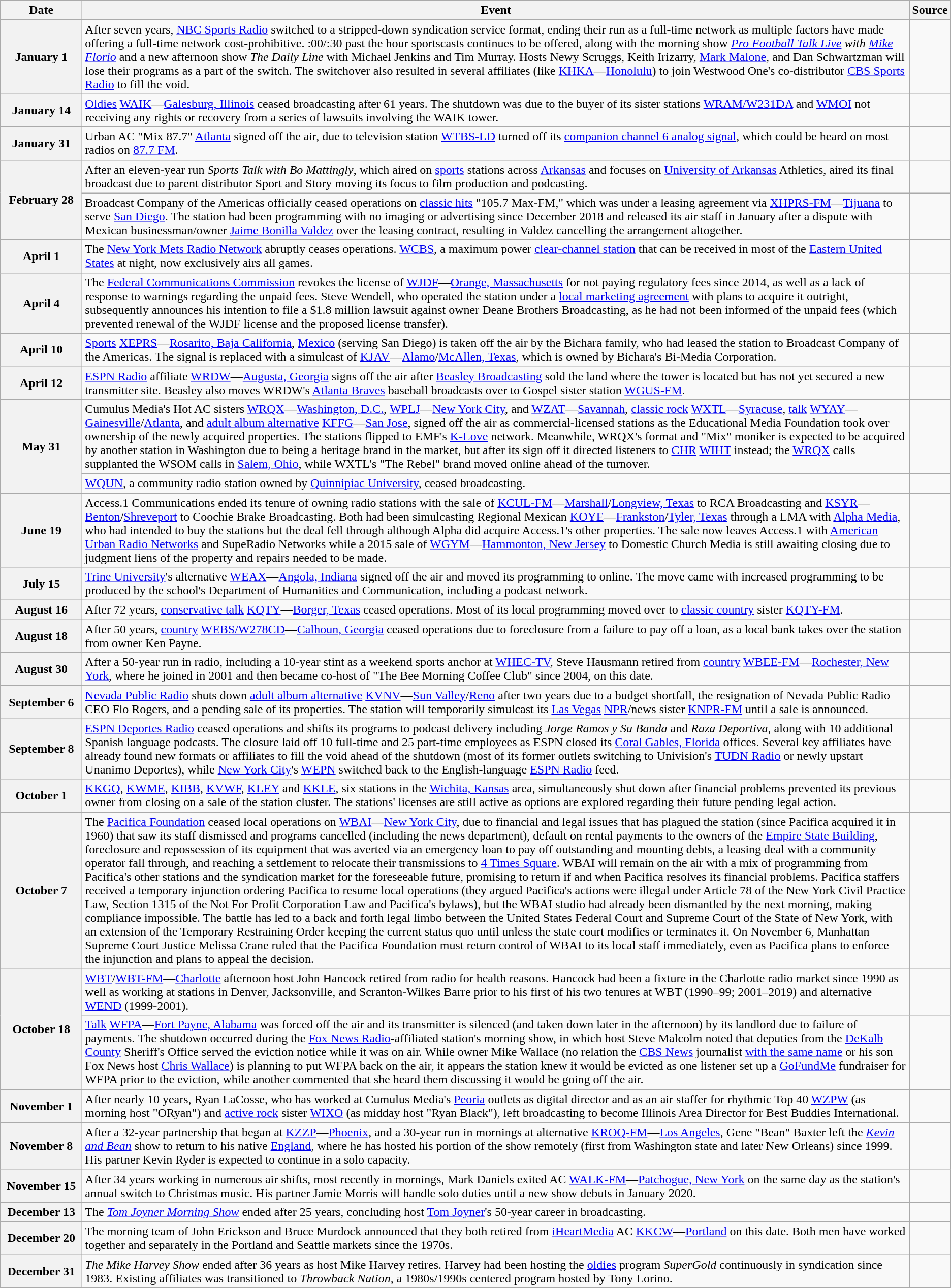<table class="wikitable">
<tr>
<th width=100>Date</th>
<th>Event</th>
<th>Source</th>
</tr>
<tr>
<th>January 1</th>
<td>After seven years, <a href='#'>NBC Sports Radio</a> switched to a stripped-down syndication service format, ending their run as a full-time network as multiple factors have made offering a full-time network cost-prohibitive. :00/:30 past the hour sportscasts continues to be offered, along with the morning show <em><a href='#'>Pro Football Talk Live</a> with <a href='#'>Mike Florio</a></em> and a new afternoon show <em>The Daily Line</em> with Michael Jenkins and Tim Murray. Hosts Newy Scruggs, Keith Irizarry, <a href='#'>Mark Malone</a>, and Dan Schwartzman will lose their programs as a part of the switch. The switchover also resulted in several affiliates (like <a href='#'>KHKA</a>—<a href='#'>Honolulu</a>) to join Westwood One's co-distributor <a href='#'>CBS Sports Radio</a> to fill the void.</td>
<td></td>
</tr>
<tr>
<th>January 14</th>
<td><a href='#'>Oldies</a> <a href='#'>WAIK</a>—<a href='#'>Galesburg, Illinois</a> ceased broadcasting after 61 years. The shutdown was due to the buyer of its sister stations <a href='#'>WRAM/W231DA</a> and <a href='#'>WMOI</a> not receiving any rights or recovery from a series of lawsuits involving the WAIK tower.</td>
<td></td>
</tr>
<tr>
<th>January 31</th>
<td>Urban AC "Mix 87.7" <a href='#'>Atlanta</a> signed off the air, due to television station <a href='#'>WTBS-LD</a> turned off its <a href='#'>companion channel 6 analog signal</a>, which could be heard on most radios on <a href='#'>87.7 FM</a>.</td>
<td></td>
</tr>
<tr>
<th rowspan=2>February 28</th>
<td>After an eleven-year run <em>Sports Talk with Bo Mattingly</em>, which aired on <a href='#'>sports</a> stations across <a href='#'>Arkansas</a> and focuses on <a href='#'>University of Arkansas</a> Athletics, aired its final broadcast due to parent distributor Sport and Story moving its focus to film production and podcasting.</td>
<td></td>
</tr>
<tr>
<td>Broadcast Company of the Americas officially ceased operations on <a href='#'>classic hits</a> "105.7 Max-FM," which was under a leasing agreement via <a href='#'>XHPRS-FM</a>—<a href='#'>Tijuana</a> to serve <a href='#'>San Diego</a>. The station had been programming with no imaging or advertising since December 2018 and released its air staff in January after a dispute with Mexican businessman/owner <a href='#'>Jaime Bonilla Valdez</a> over the leasing contract, resulting in Valdez cancelling the arrangement altogether.</td>
<td></td>
</tr>
<tr>
<th>April 1</th>
<td>The <a href='#'>New York Mets Radio Network</a> abruptly ceases operations. <a href='#'>WCBS</a>, a maximum power <a href='#'>clear-channel station</a> that can be received in most of the <a href='#'>Eastern United States</a> at night, now exclusively airs all games.</td>
<td></td>
</tr>
<tr>
<th>April 4</th>
<td>The <a href='#'>Federal Communications Commission</a> revokes the license of <a href='#'>WJDF</a>—<a href='#'>Orange, Massachusetts</a> for not paying regulatory fees since 2014, as well as a lack of response to warnings regarding the unpaid fees. Steve Wendell, who operated the station under a <a href='#'>local marketing agreement</a> with plans to acquire it outright, subsequently announces his intention to file a $1.8 million lawsuit against owner Deane Brothers Broadcasting, as he had not been informed of the unpaid fees (which prevented renewal of the WJDF license and the proposed license transfer).</td>
<td></td>
</tr>
<tr>
<th>April 10</th>
<td><a href='#'>Sports</a> <a href='#'>XEPRS</a>—<a href='#'>Rosarito, Baja California</a>, <a href='#'>Mexico</a> (serving San Diego) is taken off the air by the Bichara family, who had leased the station to Broadcast Company of the Americas. The signal is replaced with a simulcast of <a href='#'>KJAV</a>—<a href='#'>Alamo</a>/<a href='#'>McAllen, Texas</a>, which is owned by Bichara's Bi-Media Corporation.</td>
<td></td>
</tr>
<tr>
<th>April 12</th>
<td><a href='#'>ESPN Radio</a> affiliate <a href='#'>WRDW</a>—<a href='#'>Augusta, Georgia</a> signs off the air after <a href='#'>Beasley Broadcasting</a> sold the land where the tower is located but has not yet secured a new transmitter site. Beasley also moves WRDW's <a href='#'>Atlanta Braves</a> baseball broadcasts over to Gospel sister station <a href='#'>WGUS-FM</a>.</td>
<td></td>
</tr>
<tr>
<th rowspan=2>May 31</th>
<td>Cumulus Media's Hot AC sisters <a href='#'>WRQX</a>—<a href='#'>Washington, D.C.</a>, <a href='#'>WPLJ</a>—<a href='#'>New York City</a>, and <a href='#'>WZAT</a>—<a href='#'>Savannah</a>, <a href='#'>classic rock</a> <a href='#'>WXTL</a>—<a href='#'>Syracuse</a>, <a href='#'>talk</a> <a href='#'>WYAY</a>—<a href='#'>Gainesville</a>/<a href='#'>Atlanta</a>, and <a href='#'>adult album alternative</a> <a href='#'>KFFG</a>—<a href='#'>San Jose</a>, signed off the air as commercial-licensed stations as the Educational Media Foundation took over ownership of the newly acquired properties. The stations flipped to EMF's <a href='#'>K-Love</a> network. Meanwhile, WRQX's format and "Mix" moniker is expected to be acquired by another station in Washington due to being a heritage brand in the market, but after its sign off it directed listeners to <a href='#'>CHR</a> <a href='#'>WIHT</a> instead; the <a href='#'>WRQX</a> calls supplanted the WSOM calls in <a href='#'>Salem, Ohio</a>, while WXTL's "The Rebel" brand moved online ahead of the turnover.</td>
<td></td>
</tr>
<tr>
<td><a href='#'>WQUN</a>, a community radio station owned by <a href='#'>Quinnipiac University</a>, ceased broadcasting.</td>
<td></td>
</tr>
<tr>
<th>June 19</th>
<td>Access.1 Communications ended its tenure of owning radio stations with the sale of <a href='#'>KCUL-FM</a>—<a href='#'>Marshall</a>/<a href='#'>Longview, Texas</a> to RCA Broadcasting and <a href='#'>KSYR</a>—<a href='#'>Benton</a>/<a href='#'>Shreveport</a> to Coochie Brake Broadcasting. Both had been simulcasting Regional Mexican <a href='#'>KOYE</a>—<a href='#'>Frankston</a>/<a href='#'>Tyler, Texas</a> through a LMA with <a href='#'>Alpha Media</a>, who had intended to buy the stations but the deal fell through although Alpha did acquire Access.1's other properties. The sale now leaves Access.1 with <a href='#'>American Urban Radio Networks</a> and SupeRadio Networks while a 2015 sale of <a href='#'>WGYM</a>—<a href='#'>Hammonton, New Jersey</a> to Domestic Church Media is still awaiting closing due to judgment liens of the property and repairs needed to be made.</td>
<td></td>
</tr>
<tr>
<th>July 15</th>
<td><a href='#'>Trine University</a>'s alternative <a href='#'>WEAX</a>—<a href='#'>Angola, Indiana</a> signed off the air and moved its programming to online. The move came with increased programming to be produced by the school's Department of Humanities and Communication, including a podcast network.</td>
<td></td>
</tr>
<tr>
<th>August 16</th>
<td>After 72 years, <a href='#'>conservative talk</a> <a href='#'>KQTY</a>—<a href='#'>Borger, Texas</a> ceased operations. Most of its local programming moved over to <a href='#'>classic country</a> sister <a href='#'>KQTY-FM</a>.</td>
<td></td>
</tr>
<tr>
<th>August 18</th>
<td>After 50 years, <a href='#'>country</a> <a href='#'>WEBS/W278CD</a>—<a href='#'>Calhoun, Georgia</a> ceased operations due to foreclosure from a failure to pay off a loan, as a local bank takes over the station from owner Ken Payne.</td>
<td></td>
</tr>
<tr>
<th>August 30</th>
<td>After a 50-year run in radio, including a 10-year stint as a weekend sports anchor at <a href='#'>WHEC-TV</a>, Steve Hausmann retired from <a href='#'>country</a> <a href='#'>WBEE-FM</a>—<a href='#'>Rochester, New York</a>, where he joined in 2001 and then became co-host of "The Bee Morning Coffee Club" since 2004, on this date.</td>
<td></td>
</tr>
<tr>
<th>September 6</th>
<td><a href='#'>Nevada Public Radio</a> shuts down <a href='#'>adult album alternative</a> <a href='#'>KVNV</a>—<a href='#'>Sun Valley</a>/<a href='#'>Reno</a> after two years due to a budget shortfall, the resignation of Nevada Public Radio CEO Flo Rogers, and a pending sale of its properties. The station will temporarily simulcast its <a href='#'>Las Vegas</a> <a href='#'>NPR</a>/news sister <a href='#'>KNPR-FM</a> until a sale is announced.</td>
<td></td>
</tr>
<tr>
<th>September 8</th>
<td><a href='#'>ESPN Deportes Radio</a> ceased operations and shifts its programs to podcast delivery including <em>Jorge Ramos y Su Banda</em> and <em>Raza Deportiva</em>, along with 10 additional Spanish language podcasts. The closure laid off 10 full-time and 25 part-time employees as ESPN closed its <a href='#'>Coral Gables, Florida</a> offices. Several key affiliates have already found new formats or affiliates to fill the void ahead of the shutdown (most of its former outlets switching to Univision's <a href='#'>TUDN Radio</a> or newly upstart Unanimo Deportes), while <a href='#'>New York City</a>'s <a href='#'>WEPN</a> switched back to the English-language <a href='#'>ESPN Radio</a> feed.</td>
<td></td>
</tr>
<tr>
<th>October 1</th>
<td><a href='#'>KKGQ</a>, <a href='#'>KWME</a>, <a href='#'>KIBB</a>, <a href='#'>KVWF</a>, <a href='#'>KLEY</a> and <a href='#'>KKLE</a>, six stations in the <a href='#'>Wichita, Kansas</a> area, simultaneously shut down after financial problems prevented its previous owner from closing on a sale of the station cluster. The stations' licenses are still active as options are explored regarding their future pending legal action.</td>
<td></td>
</tr>
<tr>
<th>October 7</th>
<td>The <a href='#'>Pacifica Foundation</a> ceased local operations on <a href='#'>WBAI</a>—<a href='#'>New York City</a>, due to financial and legal issues that has plagued the station (since Pacifica acquired it in 1960) that saw its staff dismissed and programs cancelled (including the news department), default on rental payments to the owners of the <a href='#'>Empire State Building</a>, foreclosure and repossession of its equipment that was averted via an emergency loan to pay off outstanding and mounting debts, a leasing deal with a community operator fall through, and reaching a settlement to relocate their transmissions to <a href='#'>4 Times Square</a>. WBAI will remain on the air with a mix of programming from Pacifica's other stations and the syndication market for the foreseeable future, promising to return if and when Pacifica resolves its financial problems. Pacifica staffers received a temporary injunction ordering Pacifica to resume local operations (they argued Pacifica's actions were illegal under Article 78 of the New York Civil Practice Law, Section 1315 of the Not For Profit Corporation Law and Pacifica's bylaws), but the WBAI studio had already been dismantled by the next morning, making compliance impossible. The battle has led to a back and forth legal limbo between the United States Federal Court and Supreme Court of the State of New York, with an extension of the Temporary Restraining Order keeping the current status quo until unless the state court modifies or terminates it. On November 6, Manhattan Supreme Court Justice Melissa Crane ruled that the Pacifica Foundation must return control of WBAI to its local staff immediately, even as Pacifica plans to enforce the injunction and plans to appeal the decision.</td>
<td></td>
</tr>
<tr>
<th rowspan=2>October 18</th>
<td><a href='#'>WBT</a>/<a href='#'>WBT-FM</a>—<a href='#'>Charlotte</a> afternoon host John Hancock retired from radio for health reasons. Hancock had been a fixture in the Charlotte radio market since 1990 as well as working at stations in Denver, Jacksonville, and Scranton-Wilkes Barre prior to his first of his two tenures at WBT (1990–99; 2001–2019) and alternative <a href='#'>WEND</a> (1999-2001).</td>
<td></td>
</tr>
<tr>
<td><a href='#'>Talk</a> <a href='#'>WFPA</a>—<a href='#'>Fort Payne, Alabama</a> was forced off the air and its transmitter is silenced (and taken down later in the afternoon) by its landlord due to failure of payments. The shutdown occurred during the <a href='#'>Fox News Radio</a>-affiliated station's morning show, in which host Steve Malcolm noted that deputies from the <a href='#'>DeKalb County</a> Sheriff's Office served the eviction notice while it was on air. While owner Mike Wallace (no relation the <a href='#'>CBS News</a> journalist <a href='#'>with the same name</a> or his son Fox News host <a href='#'>Chris Wallace</a>) is planning to put WFPA back on the air, it appears the station knew it would be evicted as one listener set up a <a href='#'>GoFundMe</a> fundraiser for WFPA prior to the eviction, while another commented that she heard them discussing it would be going off the air.</td>
<td></td>
</tr>
<tr>
<th>November 1</th>
<td>After nearly 10 years, Ryan LaCosse, who has worked at Cumulus Media's <a href='#'>Peoria</a> outlets as digital director and as an air staffer for rhythmic Top 40 <a href='#'>WZPW</a> (as morning host "ORyan") and <a href='#'>active rock</a> sister <a href='#'>WIXO</a> (as midday host "Ryan Black"), left broadcasting to become Illinois Area Director for Best Buddies International.</td>
<td></td>
</tr>
<tr>
<th>November 8</th>
<td>After a 32-year partnership that began at <a href='#'>KZZP</a>—<a href='#'>Phoenix</a>, and a 30-year run in mornings at alternative <a href='#'>KROQ-FM</a>—<a href='#'>Los Angeles</a>, Gene "Bean" Baxter left the <em><a href='#'>Kevin and Bean</a></em> show to return to his native <a href='#'>England</a>, where he has hosted his portion of the show remotely (first from Washington state and later New Orleans) since 1999. His partner Kevin Ryder is expected to continue in a solo capacity.</td>
<td></td>
</tr>
<tr>
<th>November 15</th>
<td>After 34 years working in numerous air shifts, most recently in mornings, Mark Daniels exited AC <a href='#'>WALK-FM</a>—<a href='#'>Patchogue, New York</a> on the same day as the station's annual switch to Christmas music. His partner Jamie Morris will handle solo duties until a new show debuts in January 2020.</td>
<td></td>
</tr>
<tr>
<th>December 13</th>
<td>The <em><a href='#'>Tom Joyner Morning Show</a></em> ended after 25 years, concluding host <a href='#'>Tom Joyner</a>'s 50-year career in broadcasting.</td>
<td></td>
</tr>
<tr>
<th>December 20</th>
<td>The morning team of John Erickson and Bruce Murdock announced that they both retired from <a href='#'>iHeartMedia</a> AC <a href='#'>KKCW</a>—<a href='#'>Portland</a> on this date. Both men have worked together and separately in the Portland and Seattle markets since the 1970s.</td>
<td></td>
</tr>
<tr>
<th>December 31</th>
<td><em>The Mike Harvey Show</em> ended after 36 years as host Mike Harvey retires. Harvey had been hosting the <a href='#'>oldies</a> program <em>SuperGold</em> continuously in syndication since 1983. Existing affiliates was transitioned to <em>Throwback Nation</em>, a 1980s/1990s centered program hosted by Tony Lorino.</td>
<td></td>
</tr>
</table>
